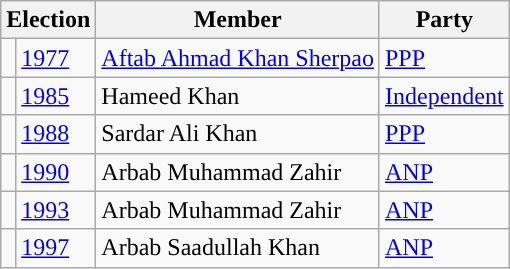<table class="wikitable">
<tr>
<th colspan="2">Election</th>
<th>Member</th>
<th>Party</th>
</tr>
<tr>
<td style="background-color: "></td>
<td><a href='#'>1977</a></td>
<td><a href='#'>Aftab Ahmad Khan Sherpao</a></td>
<td><a href='#'>PPP</a></td>
</tr>
<tr>
<td style="background-color: "></td>
<td><a href='#'>1985</a></td>
<td>Hameed Khan</td>
<td><a href='#'>Independent</a></td>
</tr>
<tr>
<td style="background-color: "></td>
<td><a href='#'>1988</a></td>
<td>Sardar Ali Khan</td>
<td><a href='#'>PPP</a></td>
</tr>
<tr>
<td style="background-color: "></td>
<td><a href='#'>1990</a></td>
<td>Arbab Muhammad Zahir</td>
<td><a href='#'>ANP</a></td>
</tr>
<tr>
<td style="background-color: "></td>
<td><a href='#'>1993</a></td>
<td>Arbab Muhammad Zahir</td>
<td><a href='#'>ANP</a></td>
</tr>
<tr>
<td style="background-color: "></td>
<td><a href='#'>1997</a></td>
<td>Arbab Saadullah Khan</td>
<td><a href='#'>ANP</a></td>
</tr>
</table>
